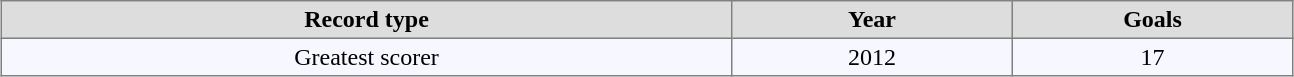<table align="center" bgcolor="#f7f8ff" cellpadding="3" cellspacing="0" border="1" style="font-size: 100%; border: gray solid 1px; border-collapse: collapse;">
<tr align=center bgcolor=#DDDDDD style="color:black;">
<th width="480">Record type</th>
<th width="180">Year</th>
<th width="180">Goals</th>
</tr>
<tr align=center>
<td>Greatest scorer</td>
<td>2012</td>
<td>17</td>
</tr>
</table>
